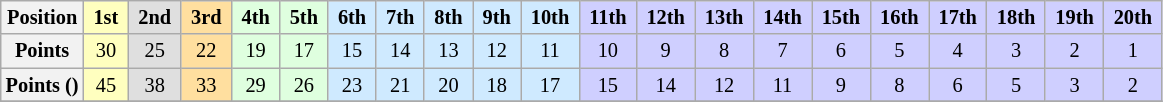<table class="wikitable" style="font-size:85%; text-align:center">
<tr>
<th>Position</th>
<td style="background:#FFFFBF;"> <strong>1st</strong> </td>
<td style="background:#DFDFDF;"> <strong>2nd</strong> </td>
<td style="background:#FFDF9F;"> <strong>3rd</strong> </td>
<td style="background:#DFFFDF;"> <strong>4th</strong> </td>
<td style="background:#DFFFDF;"> <strong>5th</strong> </td>
<td style="background:#CFEAFF;"> <strong>6th</strong> </td>
<td style="background:#CFEAFF;"> <strong>7th</strong> </td>
<td style="background:#CFEAFF;"> <strong>8th</strong> </td>
<td style="background:#CFEAFF;"> <strong>9th</strong> </td>
<td style="background:#CFEAFF;"> <strong>10th</strong> </td>
<td style="background:#CFCFFF;"> <strong>11th</strong> </td>
<td style="background:#CFCFFF;"> <strong>12th</strong> </td>
<td style="background:#CFCFFF;"> <strong>13th</strong> </td>
<td style="background:#CFCFFF;"> <strong>14th</strong> </td>
<td style="background:#CFCFFF;"> <strong>15th</strong> </td>
<td style="background:#CFCFFF;"> <strong>16th</strong> </td>
<td style="background:#CFCFFF;"> <strong>17th</strong> </td>
<td style="background:#CFCFFF;"> <strong>18th</strong> </td>
<td style="background:#CFCFFF;"> <strong>19th</strong> </td>
<td style="background:#CFCFFF;"> <strong>20th</strong> </td>
</tr>
<tr>
<th>Points</th>
<td style="background:#FFFFBF;">30</td>
<td style="background:#DFDFDF;">25</td>
<td style="background:#FFDF9F;">22</td>
<td style="background:#DFFFDF;">19</td>
<td style="background:#DFFFDF;">17</td>
<td style="background:#CFEAFF;">15</td>
<td style="background:#CFEAFF;">14</td>
<td style="background:#CFEAFF;">13</td>
<td style="background:#CFEAFF;">12</td>
<td style="background:#CFEAFF;">11</td>
<td style="background:#CFCFFF;">10</td>
<td style="background:#CFCFFF;">9</td>
<td style="background:#CFCFFF;">8</td>
<td style="background:#CFCFFF;">7</td>
<td style="background:#CFCFFF;">6</td>
<td style="background:#CFCFFF;">5</td>
<td style="background:#CFCFFF;">4</td>
<td style="background:#CFCFFF;">3</td>
<td style="background:#CFCFFF;">2</td>
<td style="background:#CFCFFF;">1</td>
</tr>
<tr>
<th>Points ()</th>
<td style="background:#FFFFBF;">45</td>
<td style="background:#DFDFDF;">38</td>
<td style="background:#FFDF9F;">33</td>
<td style="background:#DFFFDF;">29</td>
<td style="background:#DFFFDF;">26</td>
<td style="background:#CFEAFF;">23</td>
<td style="background:#CFEAFF;">21</td>
<td style="background:#CFEAFF;">20</td>
<td style="background:#CFEAFF;">18</td>
<td style="background:#CFEAFF;">17</td>
<td style="background:#CFCFFF;">15</td>
<td style="background:#CFCFFF;">14</td>
<td style="background:#CFCFFF;">12</td>
<td style="background:#CFCFFF;">11</td>
<td style="background:#CFCFFF;">9</td>
<td style="background:#CFCFFF;">8</td>
<td style="background:#CFCFFF;">6</td>
<td style="background:#CFCFFF;">5</td>
<td style="background:#CFCFFF;">3</td>
<td style="background:#CFCFFF;">2</td>
</tr>
<tr>
</tr>
</table>
